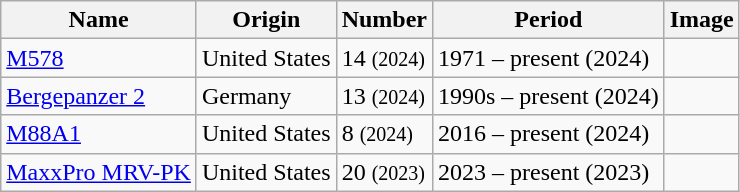<table class="wikitable mw-collapsible mw-collapsed">
<tr>
<th>Name</th>
<th>Origin</th>
<th>Number</th>
<th>Period</th>
<th>Image</th>
</tr>
<tr>
<td><a href='#'>M578</a></td>
<td>United States</td>
<td>14 <small>(2024)</small></td>
<td>1971 – present (2024)</td>
<td></td>
</tr>
<tr>
<td><a href='#'>Bergepanzer 2</a></td>
<td>Germany</td>
<td>13 <small>(2024)</small></td>
<td>1990s – present (2024)</td>
<td></td>
</tr>
<tr>
<td><a href='#'>M88A1</a></td>
<td>United States</td>
<td>8 <small>(2024)</small></td>
<td>2016 – present (2024)</td>
<td></td>
</tr>
<tr>
<td><a href='#'>MaxxPro MRV-PK</a></td>
<td>United States</td>
<td>20 <small>(2023)</small></td>
<td>2023 – present (2023)</td>
<td></td>
</tr>
</table>
